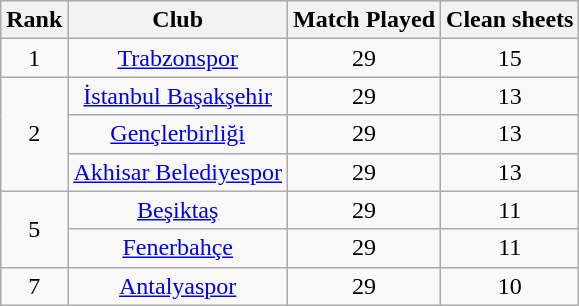<table class="wikitable">
<tr>
<th>Rank</th>
<th>Club</th>
<th>Match Played</th>
<th>Clean sheets</th>
</tr>
<tr>
<td rowspan=1 align=center>1</td>
<td align=center><a href='#'>Trabzonspor</a></td>
<td align=center>29</td>
<td align=center>15</td>
</tr>
<tr>
<td rowspan=3 align=center>2</td>
<td align=center><a href='#'>İstanbul Başakşehir</a></td>
<td align=center>29</td>
<td align=center>13</td>
</tr>
<tr>
<td align=center><a href='#'>Gençlerbirliği</a></td>
<td align=center>29</td>
<td align=center>13</td>
</tr>
<tr>
<td align=center><a href='#'>Akhisar Belediyespor</a></td>
<td align=center>29</td>
<td align=center>13</td>
</tr>
<tr>
<td rowspan=2 align=center>5</td>
<td align=center><a href='#'>Beşiktaş</a></td>
<td align=center>29</td>
<td align=center>11</td>
</tr>
<tr>
<td align=center><a href='#'>Fenerbahçe</a></td>
<td align=center>29</td>
<td align=center>11</td>
</tr>
<tr>
<td rowspan=1 align=center>7</td>
<td align=center><a href='#'>Antalyaspor</a></td>
<td align=center>29</td>
<td align=center>10</td>
</tr>
</table>
